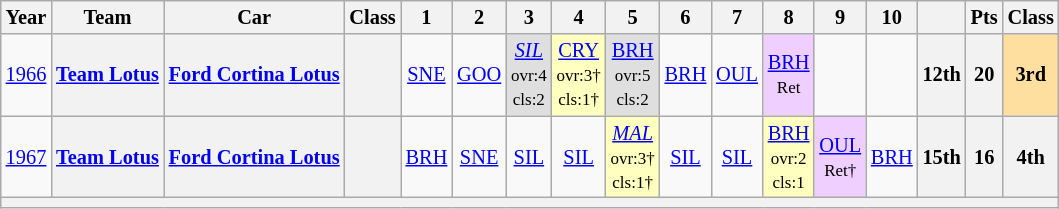<table class="wikitable" style="text-align:center; font-size:85%">
<tr>
<th>Year</th>
<th>Team</th>
<th>Car</th>
<th>Class</th>
<th>1</th>
<th>2</th>
<th>3</th>
<th>4</th>
<th>5</th>
<th>6</th>
<th>7</th>
<th>8</th>
<th>9</th>
<th>10</th>
<th></th>
<th>Pts</th>
<th>Class</th>
</tr>
<tr>
<td><a href='#'>1966</a></td>
<th><a href='#'>Team Lotus</a></th>
<th><a href='#'>Ford Cortina Lotus</a></th>
<th><span></span></th>
<td><a href='#'>SNE</a></td>
<td><a href='#'>GOO</a></td>
<td style="background:#DFDFDF;"><em><a href='#'>SIL</a></em><br><small>ovr:4<br>cls:2</small></td>
<td style="background:#FFFFBF;"><a href='#'>CRY</a><br><small>ovr:3†<br>cls:1†</small></td>
<td style="background:#DFDFDF;"><a href='#'>BRH</a><br><small>ovr:5<br>cls:2</small></td>
<td><a href='#'>BRH</a></td>
<td><a href='#'>OUL</a></td>
<td style="background:#EFCFFF;"><a href='#'>BRH</a><br><small>Ret</small></td>
<td></td>
<td></td>
<th>12th</th>
<th>20</th>
<td style="background:#FFDF9F;"><strong>3rd</strong></td>
</tr>
<tr>
<td><a href='#'>1967</a></td>
<th><a href='#'>Team Lotus</a></th>
<th><a href='#'>Ford Cortina Lotus</a></th>
<th><span></span></th>
<td><a href='#'>BRH</a></td>
<td><a href='#'>SNE</a></td>
<td><a href='#'>SIL</a></td>
<td><a href='#'>SIL</a></td>
<td style="background:#FFFFBF;"><em><a href='#'>MAL</a></em><br><small>ovr:3†<br>cls:1†</small></td>
<td><a href='#'>SIL</a></td>
<td><a href='#'>SIL</a></td>
<td style="background:#FFFFBF;"><a href='#'>BRH</a><br><small>ovr:2<br>cls:1</small></td>
<td style="background:#EFCFFF;"><a href='#'>OUL</a><br><small>Ret†</small></td>
<td><a href='#'>BRH</a></td>
<th>15th</th>
<th>16</th>
<th>4th</th>
</tr>
<tr>
<th colspan="17"></th>
</tr>
</table>
